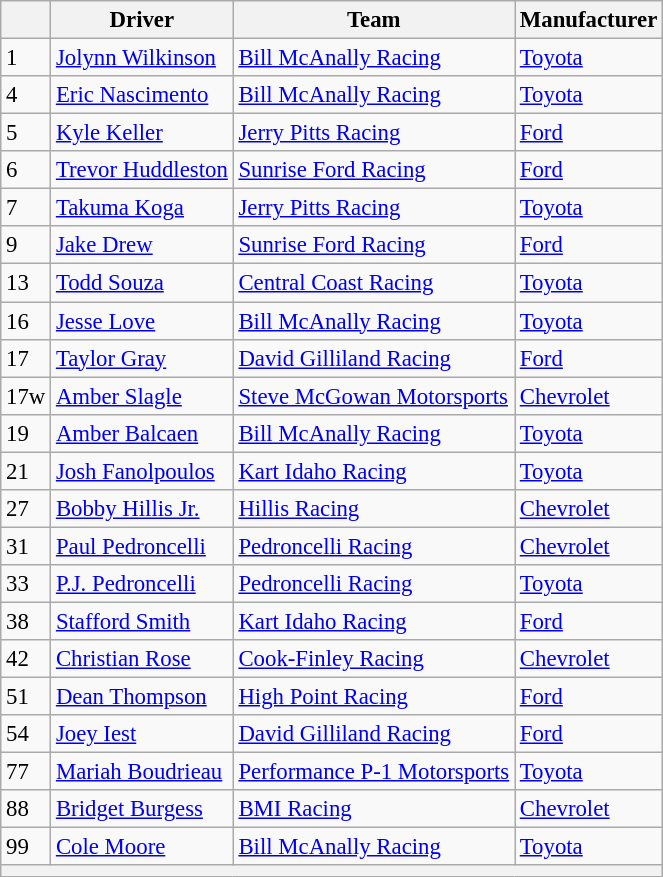<table class="wikitable" style="font-size:95%">
<tr>
<th></th>
<th>Driver</th>
<th>Team</th>
<th>Manufacturer</th>
</tr>
<tr>
<td>1</td>
<td><a href='#'>Jolynn Wilkinson</a></td>
<td><a href='#'>Bill McAnally Racing</a></td>
<td><a href='#'>Toyota</a></td>
</tr>
<tr>
<td>4</td>
<td><a href='#'>Eric Nascimento</a></td>
<td><a href='#'>Bill McAnally Racing</a></td>
<td><a href='#'>Toyota</a></td>
</tr>
<tr>
<td>5</td>
<td><a href='#'>Kyle Keller</a></td>
<td><a href='#'>Jerry Pitts Racing</a></td>
<td><a href='#'>Ford</a></td>
</tr>
<tr>
<td>6</td>
<td><a href='#'>Trevor Huddleston</a></td>
<td><a href='#'>Sunrise Ford Racing</a></td>
<td><a href='#'>Ford</a></td>
</tr>
<tr>
<td>7</td>
<td><a href='#'>Takuma Koga</a></td>
<td><a href='#'>Jerry Pitts Racing</a></td>
<td><a href='#'>Toyota</a></td>
</tr>
<tr>
<td>9</td>
<td><a href='#'>Jake Drew</a></td>
<td><a href='#'>Sunrise Ford Racing</a></td>
<td><a href='#'>Ford</a></td>
</tr>
<tr>
<td>13</td>
<td><a href='#'>Todd Souza</a></td>
<td><a href='#'>Central Coast Racing</a></td>
<td><a href='#'>Toyota</a></td>
</tr>
<tr>
<td>16</td>
<td><a href='#'>Jesse Love</a></td>
<td><a href='#'>Bill McAnally Racing</a></td>
<td><a href='#'>Toyota</a></td>
</tr>
<tr>
<td>17</td>
<td><a href='#'>Taylor Gray</a></td>
<td><a href='#'>David Gilliland Racing</a></td>
<td><a href='#'>Ford</a></td>
</tr>
<tr>
<td>17w</td>
<td><a href='#'>Amber Slagle</a></td>
<td><a href='#'>Steve McGowan Motorsports</a></td>
<td><a href='#'>Chevrolet</a></td>
</tr>
<tr>
<td>19</td>
<td><a href='#'>Amber Balcaen</a></td>
<td><a href='#'>Bill McAnally Racing</a></td>
<td><a href='#'>Toyota</a></td>
</tr>
<tr>
<td>21</td>
<td><a href='#'>Josh Fanolpoulos</a></td>
<td><a href='#'>Kart Idaho Racing</a></td>
<td><a href='#'>Toyota</a></td>
</tr>
<tr>
<td>27</td>
<td><a href='#'>Bobby Hillis Jr.</a></td>
<td><a href='#'>Hillis Racing</a></td>
<td><a href='#'>Chevrolet</a></td>
</tr>
<tr>
<td>31</td>
<td><a href='#'>Paul Pedroncelli</a></td>
<td><a href='#'>Pedroncelli Racing</a></td>
<td><a href='#'>Chevrolet</a></td>
</tr>
<tr>
<td>33</td>
<td><a href='#'>P.J. Pedroncelli</a></td>
<td><a href='#'>Pedroncelli Racing</a></td>
<td><a href='#'>Toyota</a></td>
</tr>
<tr>
<td>38</td>
<td><a href='#'>Stafford Smith</a></td>
<td><a href='#'>Kart Idaho Racing</a></td>
<td><a href='#'>Ford</a></td>
</tr>
<tr>
<td>42</td>
<td><a href='#'>Christian Rose</a></td>
<td><a href='#'>Cook-Finley Racing</a></td>
<td><a href='#'>Chevrolet</a></td>
</tr>
<tr>
<td>51</td>
<td><a href='#'>Dean Thompson</a></td>
<td><a href='#'>High Point Racing</a></td>
<td><a href='#'>Ford</a></td>
</tr>
<tr>
<td>54</td>
<td><a href='#'>Joey Iest</a></td>
<td><a href='#'>David Gilliland Racing</a></td>
<td><a href='#'>Ford</a></td>
</tr>
<tr>
<td>77</td>
<td><a href='#'>Mariah Boudrieau</a></td>
<td><a href='#'>Performance P-1 Motorsports</a></td>
<td><a href='#'>Toyota</a></td>
</tr>
<tr>
<td>88</td>
<td><a href='#'>Bridget Burgess</a></td>
<td><a href='#'>BMI Racing</a></td>
<td><a href='#'>Chevrolet</a></td>
</tr>
<tr>
<td>99</td>
<td><a href='#'>Cole Moore</a></td>
<td><a href='#'>Bill McAnally Racing</a></td>
<td><a href='#'>Toyota</a></td>
</tr>
<tr>
<th colspan="7"></th>
</tr>
</table>
